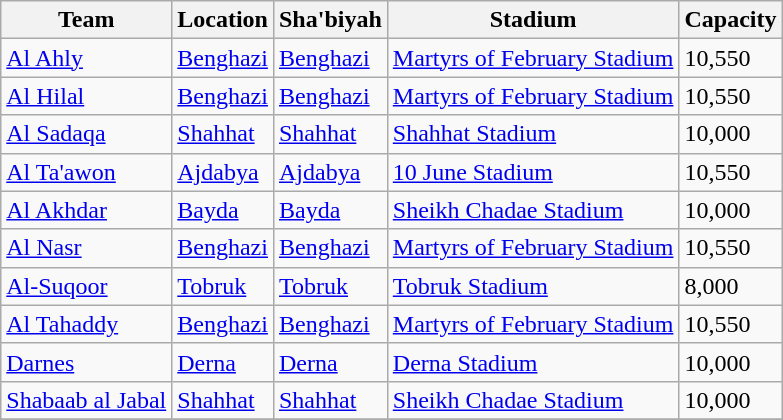<table class="wikitable sortable">
<tr>
<th>Team</th>
<th>Location</th>
<th>Sha'biyah</th>
<th>Stadium</th>
<th>Capacity</th>
</tr>
<tr>
<td><a href='#'>Al Ahly</a></td>
<td><a href='#'>Benghazi</a></td>
<td><a href='#'>Benghazi</a></td>
<td><a href='#'>Martyrs of February Stadium</a></td>
<td>10,550</td>
</tr>
<tr>
<td><a href='#'>Al Hilal</a></td>
<td><a href='#'>Benghazi</a></td>
<td><a href='#'>Benghazi</a></td>
<td><a href='#'>Martyrs of February Stadium</a></td>
<td>10,550</td>
</tr>
<tr>
<td><a href='#'>Al Sadaqa</a></td>
<td><a href='#'>Shahhat</a></td>
<td><a href='#'>Shahhat</a></td>
<td><a href='#'>Shahhat Stadium</a></td>
<td>10,000</td>
</tr>
<tr>
<td><a href='#'>Al Ta'awon</a></td>
<td><a href='#'>Ajdabya</a></td>
<td><a href='#'>Ajdabya</a></td>
<td><a href='#'>10 June Stadium</a></td>
<td>10,550</td>
</tr>
<tr>
<td><a href='#'>Al Akhdar</a></td>
<td><a href='#'>Bayda</a></td>
<td><a href='#'>Bayda</a></td>
<td><a href='#'>Sheikh Chadae Stadium</a></td>
<td>10,000</td>
</tr>
<tr>
<td><a href='#'>Al Nasr</a></td>
<td><a href='#'>Benghazi</a></td>
<td><a href='#'>Benghazi</a></td>
<td><a href='#'>Martyrs of February Stadium</a></td>
<td>10,550</td>
</tr>
<tr>
<td><a href='#'>Al-Suqoor</a></td>
<td><a href='#'>Tobruk</a></td>
<td><a href='#'>Tobruk</a></td>
<td><a href='#'>Tobruk Stadium</a></td>
<td>8,000</td>
</tr>
<tr>
<td><a href='#'>Al Tahaddy</a></td>
<td><a href='#'>Benghazi</a></td>
<td><a href='#'>Benghazi</a></td>
<td><a href='#'>Martyrs of February Stadium</a></td>
<td>10,550</td>
</tr>
<tr>
<td><a href='#'>Darnes</a></td>
<td><a href='#'>Derna</a></td>
<td><a href='#'>Derna</a></td>
<td><a href='#'>Derna Stadium</a></td>
<td>10,000</td>
</tr>
<tr>
<td><a href='#'>Shabaab al Jabal</a></td>
<td><a href='#'>Shahhat</a></td>
<td><a href='#'>Shahhat</a></td>
<td><a href='#'>Sheikh Chadae Stadium</a></td>
<td>10,000</td>
</tr>
<tr>
</tr>
</table>
